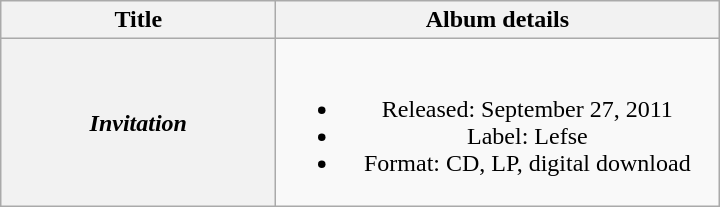<table class="wikitable plainrowheaders" style="text-align:center;" border="1">
<tr>
<th scope="col" style="width:11em;">Title</th>
<th scope="col" style="width:18em;">Album details</th>
</tr>
<tr>
<th scope="row"><em>Invitation</em></th>
<td><br><ul><li>Released: September 27, 2011</li><li>Label: Lefse</li><li>Format: CD, LP, digital download</li></ul></td>
</tr>
</table>
